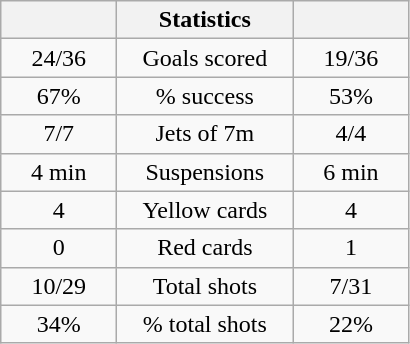<table class="wikitable" align="center" style="text-align:center">
<tr>
<th width=70></th>
<th width=110>Statistics</th>
<th width=70></th>
</tr>
<tr>
<td>24/36</td>
<td>Goals scored</td>
<td>19/36</td>
</tr>
<tr>
<td>67%</td>
<td>% success</td>
<td>53%</td>
</tr>
<tr>
<td>7/7</td>
<td>Jets of 7m</td>
<td>4/4</td>
</tr>
<tr>
<td>4 min</td>
<td>Suspensions</td>
<td>6 min</td>
</tr>
<tr>
<td>4</td>
<td>Yellow cards</td>
<td>4</td>
</tr>
<tr>
<td>0</td>
<td>Red cards</td>
<td>1</td>
</tr>
<tr>
<td>10/29</td>
<td>Total shots</td>
<td>7/31</td>
</tr>
<tr>
<td>34%</td>
<td>% total shots</td>
<td>22%</td>
</tr>
</table>
